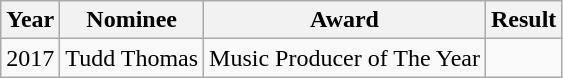<table class="wikitable">
<tr>
<th>Year</th>
<th>Nominee</th>
<th>Award</th>
<th>Result</th>
</tr>
<tr>
<td>2017</td>
<td>Tudd Thomas</td>
<td>Music Producer of The Year</td>
<td></td>
</tr>
</table>
